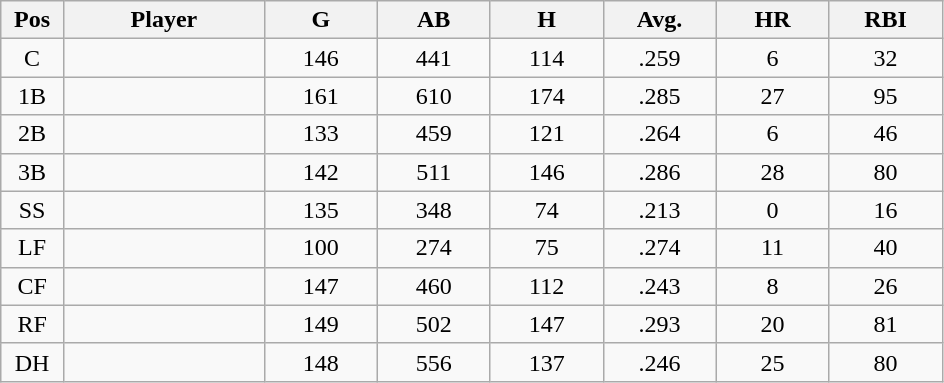<table class="wikitable sortable">
<tr>
<th bgcolor="#DDDDFF" width="5%">Pos</th>
<th bgcolor="#DDDDFF" width="16%">Player</th>
<th bgcolor="#DDDDFF" width="9%">G</th>
<th bgcolor="#DDDDFF" width="9%">AB</th>
<th bgcolor="#DDDDFF" width="9%">H</th>
<th bgcolor="#DDDDFF" width="9%">Avg.</th>
<th bgcolor="#DDDDFF" width="9%">HR</th>
<th bgcolor="#DDDDFF" width="9%">RBI</th>
</tr>
<tr align=center>
<td>C</td>
<td></td>
<td>146</td>
<td>441</td>
<td>114</td>
<td>.259</td>
<td>6</td>
<td>32</td>
</tr>
<tr align=center>
<td>1B</td>
<td></td>
<td>161</td>
<td>610</td>
<td>174</td>
<td>.285</td>
<td>27</td>
<td>95</td>
</tr>
<tr align=center>
<td>2B</td>
<td></td>
<td>133</td>
<td>459</td>
<td>121</td>
<td>.264</td>
<td>6</td>
<td>46</td>
</tr>
<tr align=center>
<td>3B</td>
<td></td>
<td>142</td>
<td>511</td>
<td>146</td>
<td>.286</td>
<td>28</td>
<td>80</td>
</tr>
<tr align=center>
<td>SS</td>
<td></td>
<td>135</td>
<td>348</td>
<td>74</td>
<td>.213</td>
<td>0</td>
<td>16</td>
</tr>
<tr align=center>
<td>LF</td>
<td></td>
<td>100</td>
<td>274</td>
<td>75</td>
<td>.274</td>
<td>11</td>
<td>40</td>
</tr>
<tr align=center>
<td>CF</td>
<td></td>
<td>147</td>
<td>460</td>
<td>112</td>
<td>.243</td>
<td>8</td>
<td>26</td>
</tr>
<tr align=center>
<td>RF</td>
<td></td>
<td>149</td>
<td>502</td>
<td>147</td>
<td>.293</td>
<td>20</td>
<td>81</td>
</tr>
<tr align=center>
<td>DH</td>
<td></td>
<td>148</td>
<td>556</td>
<td>137</td>
<td>.246</td>
<td>25</td>
<td>80</td>
</tr>
</table>
